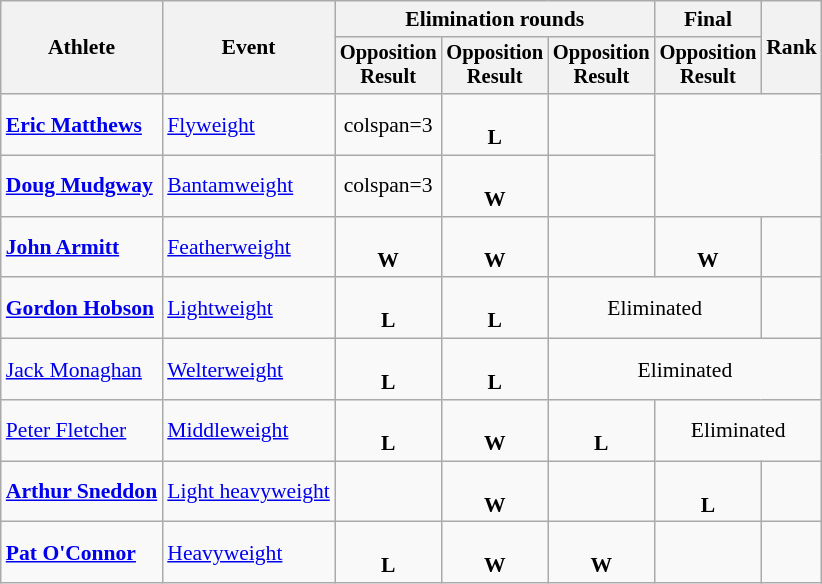<table class=wikitable style="font-size:90%;text-align:center">
<tr>
<th rowspan="2">Athlete</th>
<th rowspan="2">Event</th>
<th colspan=3>Elimination rounds</th>
<th>Final</th>
<th rowspan=2>Rank</th>
</tr>
<tr style="font-size:95%">
<th>Opposition<br>Result</th>
<th>Opposition<br>Result</th>
<th>Opposition<br>Result</th>
<th>Opposition<br>Result</th>
</tr>
<tr>
<td style="text-align:left;"><strong><a href='#'>Eric Matthews</a></strong></td>
<td style="text-align:left;"><a href='#'>Flyweight</a></td>
<td>colspan=3 </td>
<td><br><strong>L</strong></td>
<td></td>
</tr>
<tr>
<td style="text-align:left;"><strong><a href='#'>Doug Mudgway</a></strong></td>
<td style="text-align:left;"><a href='#'>Bantamweight</a></td>
<td>colspan=3 </td>
<td><br><strong>W</strong></td>
<td></td>
</tr>
<tr>
<td style="text-align:left;"><strong><a href='#'>John Armitt</a></strong></td>
<td style="text-align:left;"><a href='#'>Featherweight</a></td>
<td><br><strong>W</strong></td>
<td><br><strong>W</strong></td>
<td></td>
<td><br><strong>W</strong></td>
<td></td>
</tr>
<tr>
<td style="text-align:left;"><strong><a href='#'>Gordon Hobson</a></strong></td>
<td style="text-align:left;"><a href='#'>Lightweight</a></td>
<td><br><strong>L</strong></td>
<td><br><strong>L</strong></td>
<td colspan=2>Eliminated</td>
<td></td>
</tr>
<tr>
<td style="text-align:left;"><a href='#'>Jack Monaghan</a></td>
<td style="text-align:left;"><a href='#'>Welterweight</a></td>
<td><br><strong>L</strong></td>
<td><br><strong>L</strong></td>
<td colspan=3>Eliminated</td>
</tr>
<tr>
<td style="text-align:left;"><a href='#'>Peter Fletcher</a></td>
<td style="text-align:left;"><a href='#'>Middleweight</a></td>
<td><br><strong>L</strong></td>
<td><br><strong>W</strong></td>
<td><br><strong>L</strong></td>
<td colspan=2>Eliminated</td>
</tr>
<tr>
<td style="text-align:left;"><strong><a href='#'>Arthur Sneddon</a></strong></td>
<td style="text-align:left;"><a href='#'>Light heavyweight</a></td>
<td></td>
<td><br><strong>W</strong></td>
<td></td>
<td><br><strong>L</strong></td>
<td></td>
</tr>
<tr>
<td style="text-align:left;"><strong><a href='#'>Pat O'Connor</a></strong></td>
<td style="text-align:left;"><a href='#'>Heavyweight</a></td>
<td><br><strong>L</strong></td>
<td><br><strong>W</strong></td>
<td><br><strong>W</strong></td>
<td></td>
<td></td>
</tr>
</table>
